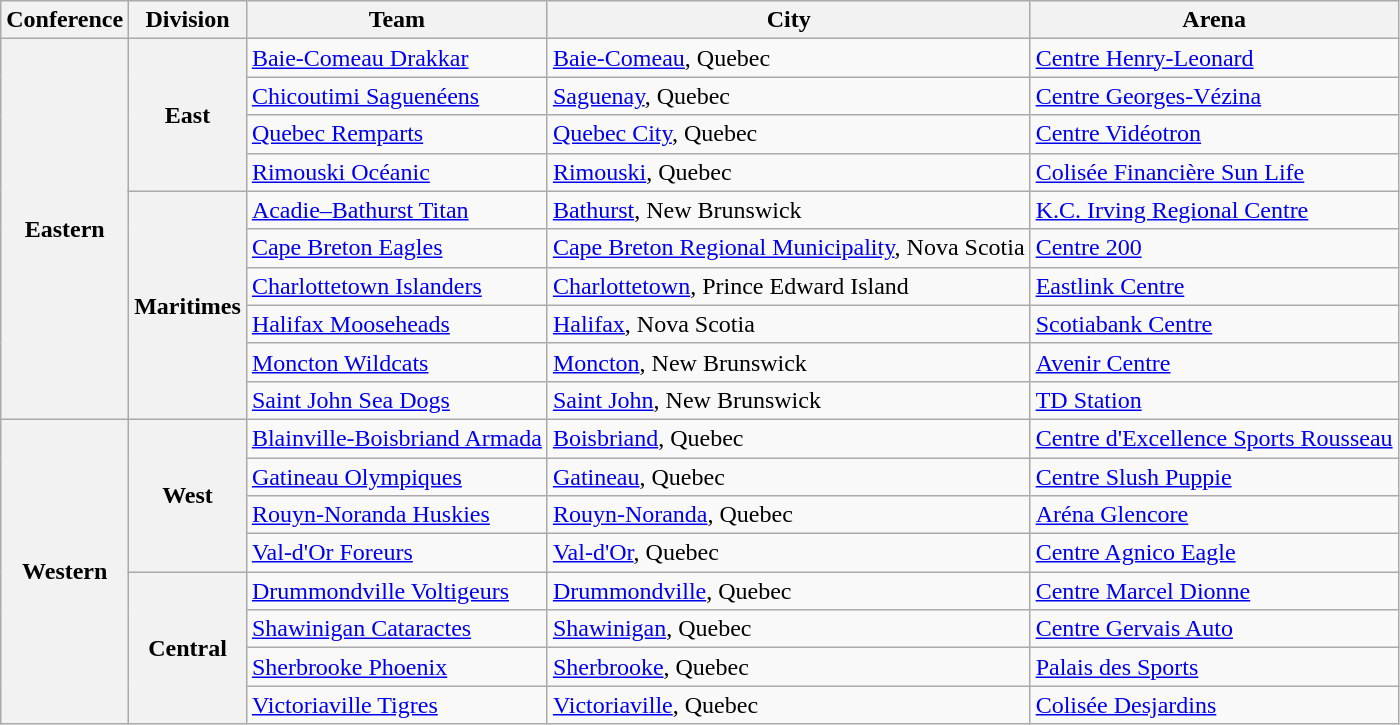<table class="wikitable sortable">
<tr>
<th>Conference</th>
<th align="center" scope="col">Division</th>
<th align="center" scope="col">Team</th>
<th align="center" scope="col">City</th>
<th align="center" scope="col">Arena</th>
</tr>
<tr>
<th rowspan="10">Eastern</th>
<th rowspan="4">East</th>
<td><a href='#'>Baie-Comeau Drakkar</a></td>
<td><a href='#'>Baie-Comeau</a>, Quebec</td>
<td><a href='#'>Centre Henry-Leonard</a></td>
</tr>
<tr>
<td><a href='#'>Chicoutimi Saguenéens</a></td>
<td><a href='#'>Saguenay</a>, Quebec</td>
<td><a href='#'>Centre Georges-Vézina</a></td>
</tr>
<tr>
<td><a href='#'>Quebec Remparts</a></td>
<td><a href='#'>Quebec City</a>, Quebec</td>
<td><a href='#'>Centre Vidéotron</a></td>
</tr>
<tr>
<td><a href='#'>Rimouski Océanic</a></td>
<td><a href='#'>Rimouski</a>, Quebec</td>
<td><a href='#'>Colisée Financière Sun Life</a></td>
</tr>
<tr>
<th rowspan="6">Maritimes</th>
<td><a href='#'>Acadie–Bathurst Titan</a></td>
<td><a href='#'>Bathurst</a>, New Brunswick</td>
<td><a href='#'>K.C. Irving Regional Centre</a></td>
</tr>
<tr>
<td><a href='#'>Cape Breton Eagles</a></td>
<td><a href='#'>Cape Breton Regional Municipality</a>, Nova Scotia</td>
<td><a href='#'>Centre 200</a></td>
</tr>
<tr>
<td><a href='#'>Charlottetown Islanders</a></td>
<td><a href='#'>Charlottetown</a>, Prince Edward Island</td>
<td><a href='#'>Eastlink Centre</a></td>
</tr>
<tr>
<td><a href='#'>Halifax Mooseheads</a></td>
<td><a href='#'>Halifax</a>, Nova Scotia</td>
<td><a href='#'>Scotiabank Centre</a></td>
</tr>
<tr>
<td><a href='#'>Moncton Wildcats</a></td>
<td><a href='#'>Moncton</a>, New Brunswick</td>
<td><a href='#'>Avenir Centre</a></td>
</tr>
<tr>
<td><a href='#'>Saint John Sea Dogs</a></td>
<td><a href='#'>Saint John</a>, New Brunswick</td>
<td><a href='#'>TD Station</a></td>
</tr>
<tr>
<th rowspan="8">Western</th>
<th rowspan="4">West</th>
<td><a href='#'>Blainville-Boisbriand Armada</a></td>
<td><a href='#'>Boisbriand</a>, Quebec</td>
<td><a href='#'>Centre d'Excellence Sports Rousseau</a></td>
</tr>
<tr>
<td><a href='#'>Gatineau Olympiques</a></td>
<td><a href='#'>Gatineau</a>, Quebec</td>
<td><a href='#'>Centre Slush Puppie</a></td>
</tr>
<tr>
<td><a href='#'>Rouyn-Noranda Huskies</a></td>
<td><a href='#'>Rouyn-Noranda</a>, Quebec</td>
<td><a href='#'>Aréna Glencore</a></td>
</tr>
<tr>
<td><a href='#'>Val-d'Or Foreurs</a></td>
<td><a href='#'>Val-d'Or</a>, Quebec</td>
<td><a href='#'>Centre Agnico Eagle</a></td>
</tr>
<tr>
<th rowspan="4">Central</th>
<td><a href='#'>Drummondville Voltigeurs</a></td>
<td><a href='#'>Drummondville</a>, Quebec</td>
<td><a href='#'>Centre Marcel Dionne</a></td>
</tr>
<tr>
<td><a href='#'>Shawinigan Cataractes</a></td>
<td><a href='#'>Shawinigan</a>, Quebec</td>
<td><a href='#'>Centre Gervais Auto</a></td>
</tr>
<tr>
<td><a href='#'>Sherbrooke Phoenix</a></td>
<td><a href='#'>Sherbrooke</a>, Quebec</td>
<td><a href='#'>Palais des Sports</a></td>
</tr>
<tr>
<td><a href='#'>Victoriaville Tigres</a></td>
<td><a href='#'>Victoriaville</a>, Quebec</td>
<td><a href='#'>Colisée Desjardins</a></td>
</tr>
</table>
